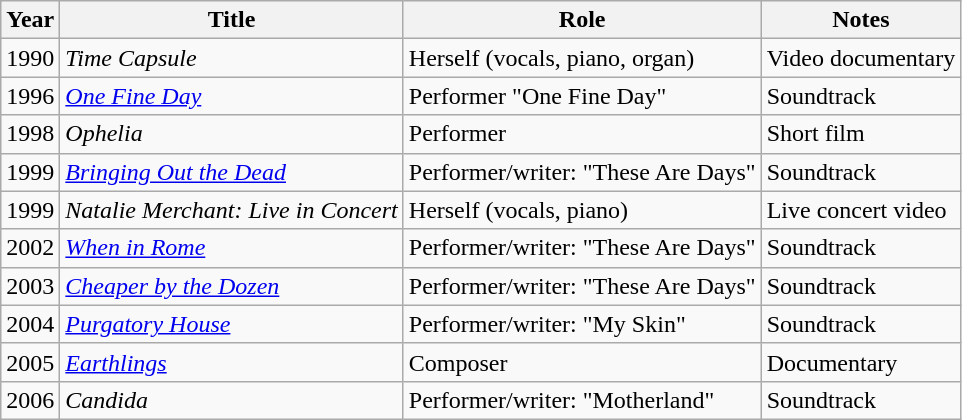<table class="wikitable">
<tr>
<th>Year</th>
<th>Title</th>
<th>Role</th>
<th>Notes</th>
</tr>
<tr>
<td>1990</td>
<td><em>Time Capsule</em></td>
<td>Herself (vocals, piano, organ)</td>
<td>Video documentary</td>
</tr>
<tr>
<td>1996</td>
<td><em><a href='#'>One Fine Day</a></em></td>
<td>Performer "One Fine Day"</td>
<td>Soundtrack</td>
</tr>
<tr>
<td>1998</td>
<td><em>Ophelia</em></td>
<td>Performer</td>
<td>Short film</td>
</tr>
<tr>
<td>1999</td>
<td><em><a href='#'>Bringing Out the Dead</a></em></td>
<td>Performer/writer: "These Are Days"</td>
<td>Soundtrack</td>
</tr>
<tr>
<td>1999</td>
<td><em>Natalie Merchant: Live in Concert</em></td>
<td>Herself (vocals, piano)</td>
<td>Live concert video</td>
</tr>
<tr>
<td>2002</td>
<td><em><a href='#'>When in Rome</a></em></td>
<td>Performer/writer: "These Are Days"</td>
<td>Soundtrack</td>
</tr>
<tr>
<td>2003</td>
<td><em><a href='#'>Cheaper by the Dozen</a></em></td>
<td>Performer/writer: "These Are Days"</td>
<td>Soundtrack</td>
</tr>
<tr>
<td>2004</td>
<td><em><a href='#'>Purgatory House</a></em></td>
<td>Performer/writer: "My Skin"</td>
<td>Soundtrack</td>
</tr>
<tr>
<td>2005</td>
<td><em><a href='#'>Earthlings</a></em></td>
<td>Composer</td>
<td>Documentary</td>
</tr>
<tr>
<td>2006</td>
<td><em>Candida</em></td>
<td>Performer/writer: "Motherland"</td>
<td>Soundtrack</td>
</tr>
</table>
